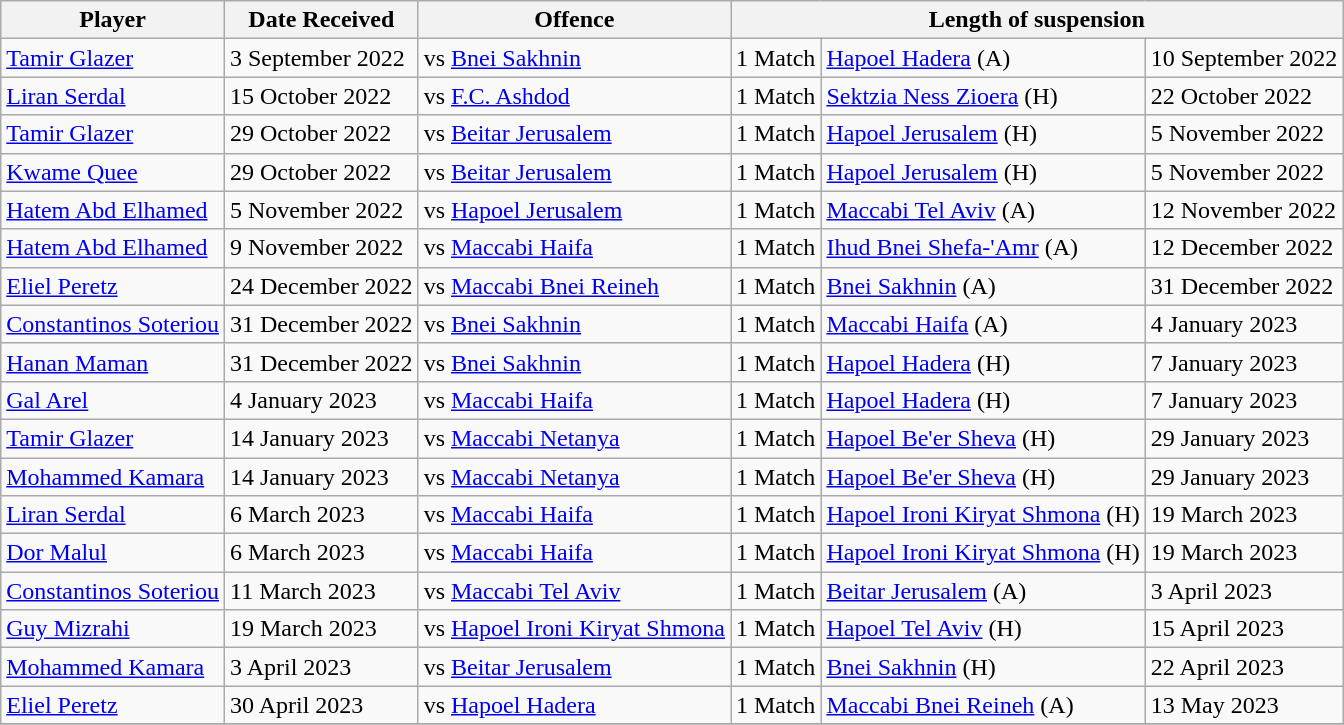<table class="wikitable">
<tr>
<th>Player</th>
<th>Date Received</th>
<th>Offence</th>
<th colspan="4">Length of suspension</th>
</tr>
<tr>
<td><a href='#'>Tamir Glazer</a></td>
<td>3 September 2022</td>
<td> vs <a href='#'>Bnei Sakhnin</a></td>
<td>1 Match</td>
<td><a href='#'>Hapoel Hadera</a> (A)</td>
<td>10 September 2022</td>
</tr>
<tr>
<td><a href='#'>Liran Serdal</a></td>
<td>15 October 2022</td>
<td> vs <a href='#'>F.C. Ashdod</a></td>
<td>1 Match</td>
<td><a href='#'>Sektzia Ness Zioera</a> (H)</td>
<td>22 October 2022</td>
</tr>
<tr>
<td><a href='#'>Tamir Glazer</a></td>
<td>29 October 2022</td>
<td> vs <a href='#'>Beitar Jerusalem</a></td>
<td>1 Match</td>
<td><a href='#'>Hapoel Jerusalem</a> (H)</td>
<td>5 November 2022</td>
</tr>
<tr>
<td><a href='#'>Kwame Quee</a></td>
<td>29 October 2022</td>
<td> vs <a href='#'>Beitar Jerusalem</a></td>
<td>1 Match</td>
<td><a href='#'>Hapoel Jerusalem</a> (H)</td>
<td>5 November 2022</td>
</tr>
<tr>
<td><a href='#'>Hatem Abd Elhamed</a></td>
<td>5 November 2022</td>
<td> vs <a href='#'>Hapoel Jerusalem</a></td>
<td>1 Match</td>
<td><a href='#'>Maccabi Tel Aviv</a> (A)</td>
<td>12 November 2022</td>
</tr>
<tr>
<td><a href='#'>Hatem Abd Elhamed</a></td>
<td>9 November 2022</td>
<td> vs <a href='#'>Maccabi Haifa</a></td>
<td>1 Match</td>
<td><a href='#'>Ihud Bnei Shefa-'Amr</a> (A)</td>
<td>12 December 2022</td>
</tr>
<tr>
<td><a href='#'>Eliel Peretz</a></td>
<td>24 December 2022</td>
<td> vs <a href='#'>Maccabi Bnei Reineh</a></td>
<td>1 Match</td>
<td><a href='#'>Bnei Sakhnin</a> (A)</td>
<td>31 December 2022</td>
</tr>
<tr>
<td><a href='#'>Constantinos Soteriou</a></td>
<td>31 December 2022</td>
<td> vs <a href='#'>Bnei Sakhnin</a></td>
<td>1 Match</td>
<td><a href='#'>Maccabi Haifa</a> (A)</td>
<td>4 January 2023</td>
</tr>
<tr>
<td><a href='#'>Hanan Maman</a></td>
<td>31 December 2022</td>
<td> vs <a href='#'>Bnei Sakhnin</a></td>
<td>1 Match</td>
<td><a href='#'>Hapoel Hadera</a> (H)</td>
<td>7 January 2023</td>
</tr>
<tr>
<td><a href='#'>Gal Arel</a></td>
<td>4 January 2023</td>
<td> vs <a href='#'>Maccabi Haifa</a></td>
<td>1 Match</td>
<td><a href='#'>Hapoel Hadera</a> (H)</td>
<td>7 January 2023</td>
</tr>
<tr>
<td><a href='#'>Tamir Glazer</a></td>
<td>14 January 2023</td>
<td> vs <a href='#'>Maccabi Netanya</a></td>
<td>1 Match</td>
<td><a href='#'>Hapoel Be'er Sheva</a> (H)</td>
<td>29 January 2023</td>
</tr>
<tr>
<td><a href='#'>Mohammed Kamara</a></td>
<td>14 January 2023</td>
<td> vs <a href='#'>Maccabi Netanya</a></td>
<td>1 Match</td>
<td><a href='#'>Hapoel Be'er Sheva</a> (H)</td>
<td>29 January 2023</td>
</tr>
<tr>
<td><a href='#'>Liran Serdal</a></td>
<td>6 March 2023</td>
<td> vs <a href='#'>Maccabi Haifa</a></td>
<td>1 Match</td>
<td><a href='#'>Hapoel Ironi Kiryat Shmona</a> (H)</td>
<td>19 March 2023</td>
</tr>
<tr>
<td><a href='#'>Dor Malul</a></td>
<td>6 March 2023</td>
<td> vs <a href='#'>Maccabi Haifa</a></td>
<td>1 Match</td>
<td><a href='#'>Hapoel Ironi Kiryat Shmona</a> (H)</td>
<td>19 March 2023</td>
</tr>
<tr>
<td><a href='#'>Constantinos Soteriou</a></td>
<td>11 March 2023</td>
<td> vs <a href='#'>Maccabi Tel Aviv</a></td>
<td>1 Match</td>
<td><a href='#'>Beitar Jerusalem</a> (A)</td>
<td>3 April 2023</td>
</tr>
<tr>
<td><a href='#'>Guy Mizrahi</a></td>
<td>19 March 2023</td>
<td> vs <a href='#'>Hapoel Ironi Kiryat Shmona</a></td>
<td>1 Match</td>
<td><a href='#'>Hapoel Tel Aviv</a> (H)</td>
<td>15 April 2023</td>
</tr>
<tr>
<td><a href='#'>Mohammed Kamara</a></td>
<td>3 April 2023</td>
<td> vs <a href='#'>Beitar Jerusalem</a></td>
<td>1 Match</td>
<td><a href='#'>Bnei Sakhnin</a> (H)</td>
<td>22 April 2023</td>
</tr>
<tr>
<td><a href='#'>Eliel Peretz</a></td>
<td>30 April 2023</td>
<td> vs <a href='#'>Hapoel Hadera</a></td>
<td>1 Match</td>
<td><a href='#'>Maccabi Bnei Reineh</a> (A)</td>
<td>13 May 2023</td>
</tr>
<tr>
</tr>
</table>
